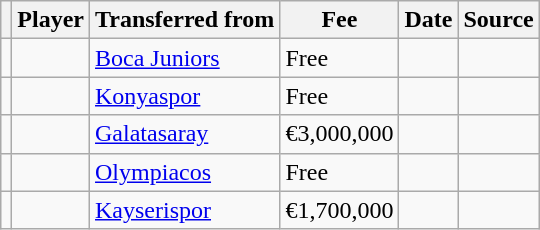<table class="wikitable plainrowheaders sortable">
<tr>
<th></th>
<th scope="col">Player</th>
<th>Transferred from</th>
<th style="width: 65px;">Fee</th>
<th scope="col">Date</th>
<th scope="col">Source</th>
</tr>
<tr>
<td align="center"></td>
<td></td>
<td> <a href='#'>Boca Juniors</a></td>
<td>Free</td>
<td></td>
<td></td>
</tr>
<tr>
<td align="center"></td>
<td></td>
<td> <a href='#'>Konyaspor</a></td>
<td>Free</td>
<td></td>
<td></td>
</tr>
<tr>
<td align="center"></td>
<td></td>
<td> <a href='#'>Galatasaray</a></td>
<td>€3,000,000</td>
<td></td>
<td></td>
</tr>
<tr>
<td align="center"></td>
<td></td>
<td> <a href='#'>Olympiacos</a></td>
<td>Free</td>
<td></td>
<td></td>
</tr>
<tr>
<td align="center"></td>
<td></td>
<td> <a href='#'>Kayserispor</a></td>
<td>€1,700,000</td>
<td></td>
<td></td>
</tr>
</table>
